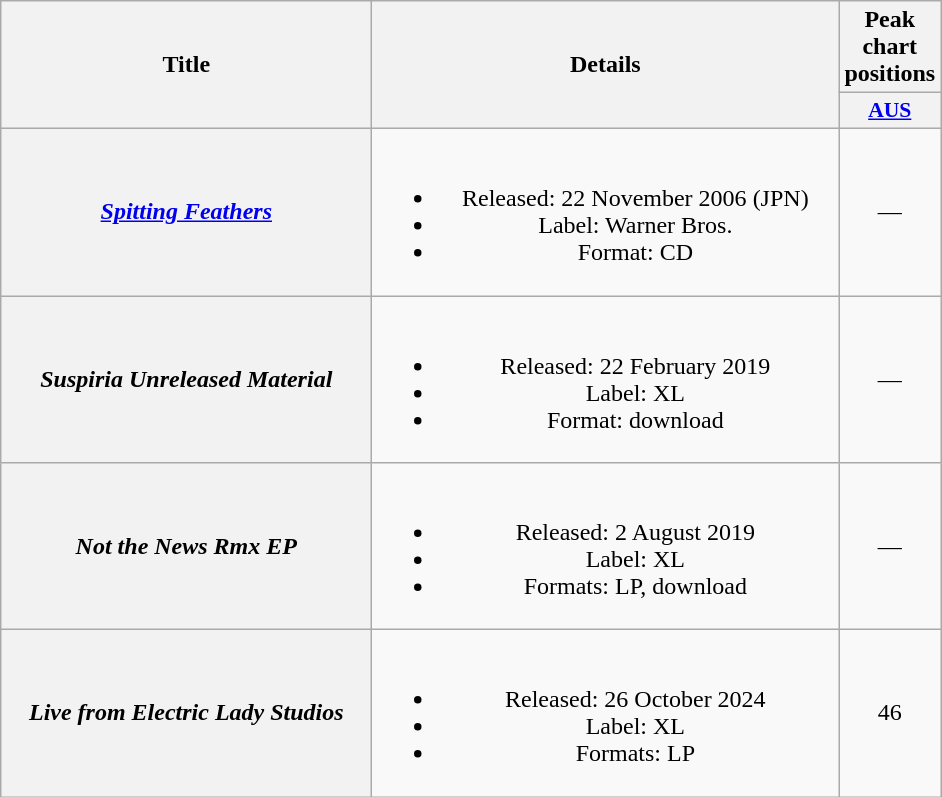<table class="wikitable plainrowheaders" style="text-align:center;">
<tr>
<th scope="col" rowspan="2" style="width:15em;">Title</th>
<th scope="col" rowspan="2" style="width:19em;">Details</th>
<th scope="col" colspan="1">Peak chart positions</th>
</tr>
<tr>
<th scope="col" style="width:3em;font-size:90%;"><a href='#'>AUS</a><br></th>
</tr>
<tr>
<th scope="row"><em><a href='#'>Spitting Feathers</a></em></th>
<td><br><ul><li>Released: 22 November 2006 <span>(JPN)</span></li><li>Label: Warner Bros.</li><li>Format: CD</li></ul></td>
<td>—</td>
</tr>
<tr>
<th scope="row"><em>Suspiria Unreleased Material</em></th>
<td><br><ul><li>Released: 22 February 2019</li><li>Label: XL</li><li>Format: download</li></ul></td>
<td>—</td>
</tr>
<tr>
<th scope="row"><em>Not the News Rmx EP</em></th>
<td><br><ul><li>Released: 2 August 2019</li><li>Label: XL</li><li>Formats: LP, download</li></ul></td>
<td>—</td>
</tr>
<tr>
<th scope="row"><em>Live from Electric Lady Studios</em></th>
<td><br><ul><li>Released: 26 October 2024</li><li>Label: XL</li><li>Formats: LP</li></ul></td>
<td>46</td>
</tr>
</table>
